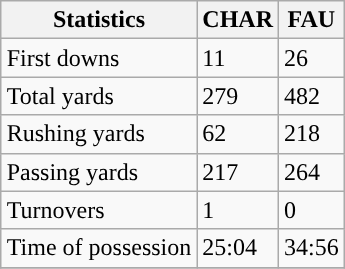<table class="wikitable" style="float: right;">
<tr>
<th>Statistics</th>
<th>CHAR</th>
<th>FAU</th>
</tr>
<tr>
<td>First downs</td>
<td>11</td>
<td>26</td>
</tr>
<tr>
<td>Total yards</td>
<td>279</td>
<td>482</td>
</tr>
<tr>
<td>Rushing yards</td>
<td>62</td>
<td>218</td>
</tr>
<tr>
<td>Passing yards</td>
<td>217</td>
<td>264</td>
</tr>
<tr>
<td>Turnovers</td>
<td>1</td>
<td>0</td>
</tr>
<tr>
<td>Time of possession</td>
<td>25:04</td>
<td>34:56</td>
</tr>
<tr>
</tr>
</table>
